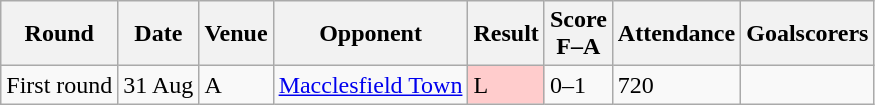<table class="wikitable">
<tr>
<th>Round</th>
<th>Date</th>
<th>Venue</th>
<th>Opponent</th>
<th>Result</th>
<th>Score<br>F–A</th>
<th>Attendance</th>
<th>Goalscorers</th>
</tr>
<tr>
<td>First round</td>
<td>31 Aug</td>
<td>A</td>
<td><a href='#'>Macclesfield Town</a></td>
<td bgcolor="#FFCCCC">L</td>
<td>0–1</td>
<td>720</td>
<td></td>
</tr>
</table>
